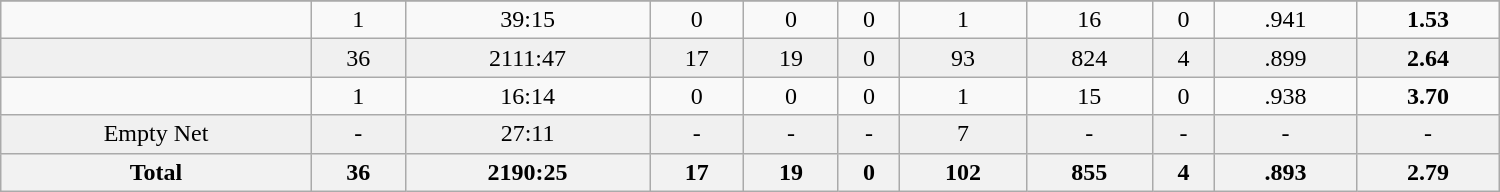<table class="wikitable sortable" width ="1000">
<tr align="center">
</tr>
<tr align="center" bgcolor="">
<td></td>
<td>1</td>
<td>39:15</td>
<td>0</td>
<td>0</td>
<td>0</td>
<td>1</td>
<td>16</td>
<td>0</td>
<td>.941</td>
<td><strong>1.53</strong></td>
</tr>
<tr align="center" bgcolor="f0f0f0">
<td></td>
<td>36</td>
<td>2111:47</td>
<td>17</td>
<td>19</td>
<td>0</td>
<td>93</td>
<td>824</td>
<td>4</td>
<td>.899</td>
<td><strong>2.64</strong></td>
</tr>
<tr align="center" bgcolor="">
<td></td>
<td>1</td>
<td>16:14</td>
<td>0</td>
<td>0</td>
<td>0</td>
<td>1</td>
<td>15</td>
<td>0</td>
<td>.938</td>
<td><strong>3.70</strong></td>
</tr>
<tr align="center" bgcolor="f0f0f0">
<td>Empty Net</td>
<td>-</td>
<td>27:11</td>
<td>-</td>
<td>-</td>
<td>-</td>
<td>7</td>
<td>-</td>
<td>-</td>
<td>-</td>
<td>-</td>
</tr>
<tr>
<th>Total</th>
<th>36</th>
<th>2190:25</th>
<th>17</th>
<th>19</th>
<th>0</th>
<th>102</th>
<th>855</th>
<th>4</th>
<th>.893</th>
<th>2.79</th>
</tr>
</table>
